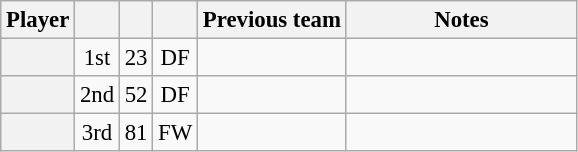<table class="wikitable plainrowheaders sortable" style="font-size:95%; text-align:left">
<tr>
<th scope=col>Player</th>
<th scope=col></th>
<th scope=col></th>
<th scope=col></th>
<th scope=col>Previous team</th>
<th scope=col class=unsortable style="width: 40%">Notes</th>
</tr>
<tr>
<th scope=row></th>
<td align=center>1st</td>
<td align=center>23</td>
<td align=center>DF</td>
<td></td>
<td></td>
</tr>
<tr>
<th scope=row></th>
<td align=center>2nd</td>
<td align=center>52</td>
<td align=center>DF</td>
<td></td>
<td></td>
</tr>
<tr>
<th scope=row></th>
<td align=center>3rd</td>
<td align=center>81</td>
<td align=center>FW</td>
<td></td>
<td></td>
</tr>
</table>
